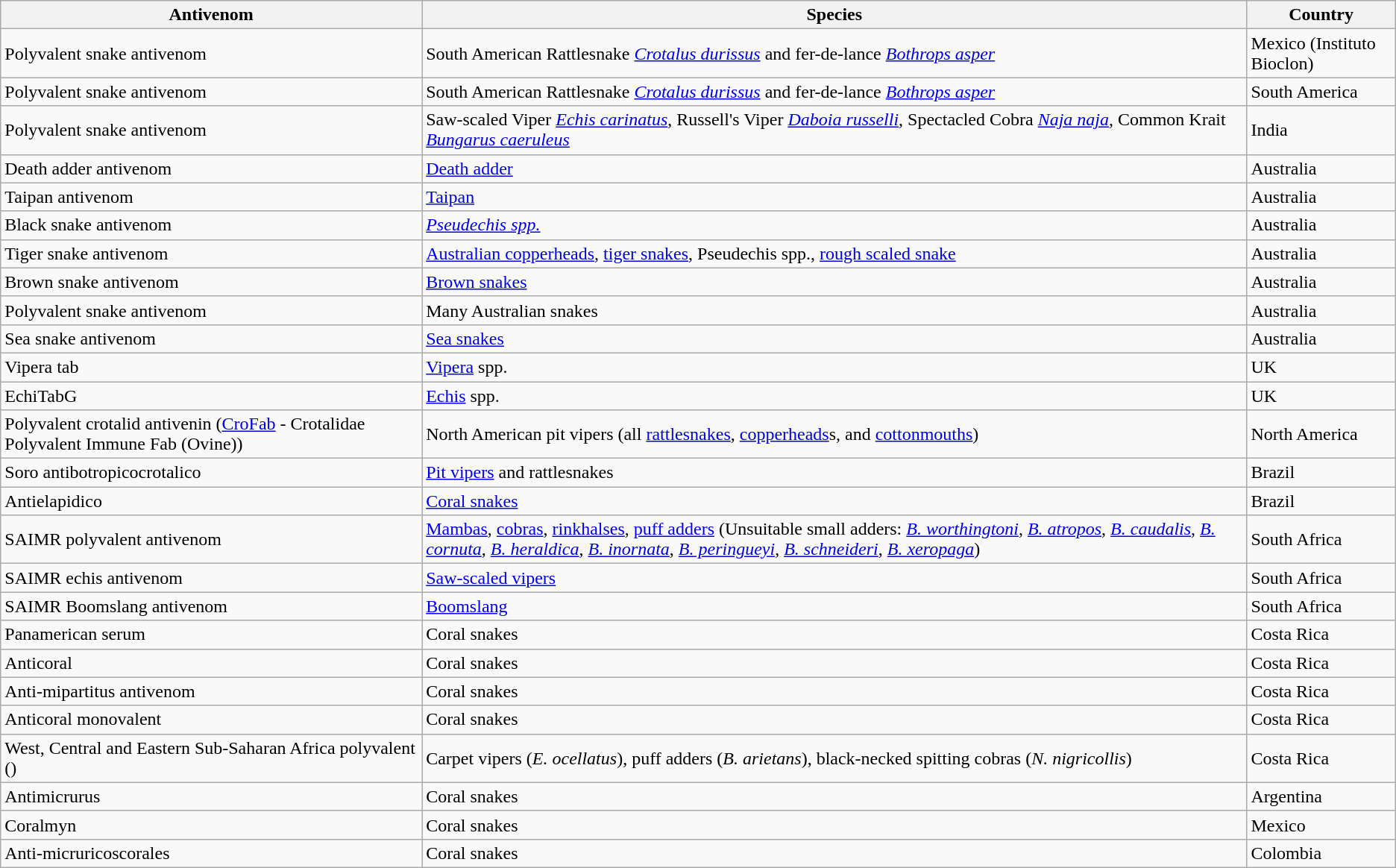<table class=wikitable>
<tr>
<th>Antivenom</th>
<th>Species</th>
<th>Country</th>
</tr>
<tr>
<td>Polyvalent snake antivenom</td>
<td>South American Rattlesnake <em><a href='#'>Crotalus durissus</a></em> and fer-de-lance <em><a href='#'>Bothrops asper</a></em></td>
<td>Mexico (Instituto Bioclon)</td>
</tr>
<tr>
<td>Polyvalent snake antivenom</td>
<td>South American Rattlesnake <em><a href='#'>Crotalus durissus</a></em> and fer-de-lance <em><a href='#'>Bothrops asper</a></em></td>
<td>South America</td>
</tr>
<tr>
<td>Polyvalent snake antivenom</td>
<td>Saw-scaled Viper <em><a href='#'>Echis carinatus</a></em>, Russell's Viper <em><a href='#'>Daboia russelli</a></em>, Spectacled Cobra  <em><a href='#'>Naja naja</a></em>,  Common Krait <em><a href='#'>Bungarus caeruleus</a></em></td>
<td>India</td>
</tr>
<tr>
<td>Death adder antivenom</td>
<td><a href='#'>Death adder</a></td>
<td>Australia</td>
</tr>
<tr>
<td>Taipan antivenom</td>
<td><a href='#'>Taipan</a></td>
<td>Australia</td>
</tr>
<tr>
<td>Black snake antivenom</td>
<td><em><a href='#'>Pseudechis spp.</a></em></td>
<td>Australia</td>
</tr>
<tr>
<td>Tiger snake antivenom</td>
<td><a href='#'>Australian copperheads</a>, <a href='#'>tiger snakes</a>, Pseudechis spp., <a href='#'>rough scaled snake</a></td>
<td>Australia</td>
</tr>
<tr>
<td>Brown snake antivenom</td>
<td><a href='#'>Brown snakes</a></td>
<td>Australia</td>
</tr>
<tr>
<td>Polyvalent snake antivenom</td>
<td>Many Australian snakes</td>
<td>Australia</td>
</tr>
<tr>
<td>Sea snake antivenom</td>
<td><a href='#'>Sea snakes</a></td>
<td>Australia</td>
</tr>
<tr>
<td>Vipera tab</td>
<td><a href='#'>Vipera</a> spp.</td>
<td>UK</td>
</tr>
<tr>
<td>EchiTabG</td>
<td><a href='#'>Echis</a> spp.</td>
<td>UK</td>
</tr>
<tr>
<td>Polyvalent crotalid antivenin (<a href='#'>CroFab</a> - Crotalidae Polyvalent Immune Fab (Ovine))</td>
<td>North American pit vipers (all <a href='#'>rattlesnakes</a>, <a href='#'>copperheads</a>s, and <a href='#'>cottonmouths</a>)</td>
<td>North America</td>
</tr>
<tr>
<td>Soro antibotropicocrotalico</td>
<td><a href='#'>Pit vipers</a> and rattlesnakes</td>
<td>Brazil</td>
</tr>
<tr>
<td>Antielapidico</td>
<td><a href='#'>Coral snakes</a></td>
<td>Brazil</td>
</tr>
<tr>
<td>SAIMR polyvalent antivenom</td>
<td><a href='#'>Mambas</a>, <a href='#'>cobras</a>, <a href='#'>rinkhalses</a>, <a href='#'>puff adders</a> (Unsuitable small adders: <em><a href='#'>B. worthingtoni</a></em>, <em><a href='#'>B. atropos</a></em>, <em><a href='#'>B. caudalis</a></em>, <em><a href='#'>B. cornuta</a></em>, <em><a href='#'>B. heraldica</a></em>, <em><a href='#'>B. inornata</a></em>, <em><a href='#'>B. peringueyi</a></em>, <em><a href='#'>B. schneideri</a></em>, <em><a href='#'>B. xeropaga</a></em>)</td>
<td>South Africa</td>
</tr>
<tr>
<td>SAIMR echis antivenom</td>
<td><a href='#'>Saw-scaled vipers</a></td>
<td>South Africa</td>
</tr>
<tr>
<td>SAIMR Boomslang antivenom</td>
<td><a href='#'>Boomslang</a></td>
<td>South Africa</td>
</tr>
<tr>
<td>Panamerican serum</td>
<td>Coral snakes</td>
<td>Costa Rica</td>
</tr>
<tr>
<td>Anticoral</td>
<td>Coral snakes</td>
<td>Costa Rica</td>
</tr>
<tr>
<td>Anti-mipartitus antivenom</td>
<td>Coral snakes</td>
<td>Costa Rica</td>
</tr>
<tr>
<td>Anticoral monovalent</td>
<td>Coral snakes</td>
<td>Costa Rica</td>
</tr>
<tr>
<td>West, Central and Eastern Sub-Saharan Africa polyvalent ()</td>
<td>Carpet vipers (<em>E. ocellatus</em>), puff adders (<em>B. arietans</em>), black-necked spitting cobras (<em>N. nigricollis</em>)</td>
<td>Costa Rica</td>
</tr>
<tr>
<td>Antimicrurus</td>
<td>Coral snakes</td>
<td>Argentina</td>
</tr>
<tr>
<td>Coralmyn</td>
<td>Coral snakes</td>
<td>Mexico</td>
</tr>
<tr>
<td>Anti-micruricoscorales</td>
<td>Coral snakes</td>
<td>Colombia</td>
</tr>
</table>
